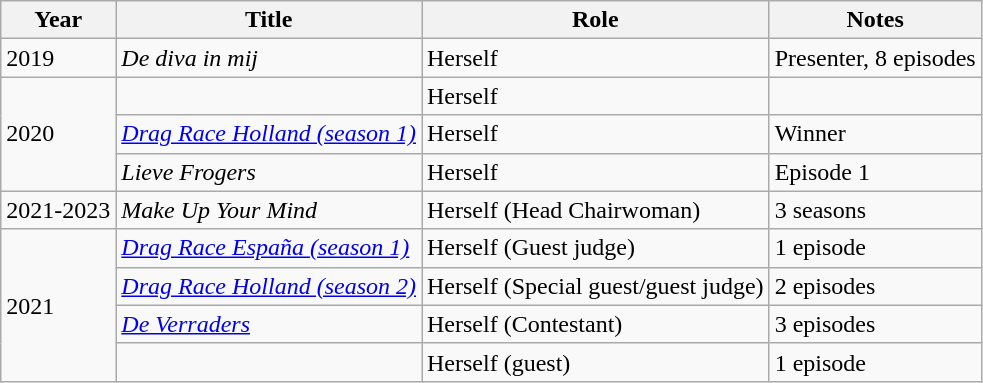<table class="wikitable sortable">
<tr>
<th>Year</th>
<th>Title</th>
<th>Role</th>
<th class="unsortable">Notes</th>
</tr>
<tr>
<td>2019</td>
<td><em>De diva in mij</em></td>
<td>Herself</td>
<td>Presenter, 8 episodes</td>
</tr>
<tr>
<td rowspan="3">2020</td>
<td><em></em></td>
<td>Herself</td>
<td></td>
</tr>
<tr>
<td><em><a href='#'>Drag Race Holland (season 1)</a></em></td>
<td>Herself</td>
<td>Winner</td>
</tr>
<tr>
<td><em>Lieve Frogers</em></td>
<td>Herself</td>
<td>Episode 1</td>
</tr>
<tr>
<td>2021-2023</td>
<td><em>Make Up Your Mind</em></td>
<td>Herself (Head Chairwoman)</td>
<td>3 seasons</td>
</tr>
<tr>
<td rowspan="4">2021</td>
<td><em><a href='#'>Drag Race España (season 1)</a></em></td>
<td>Herself (Guest judge)</td>
<td>1 episode</td>
</tr>
<tr>
<td><em><a href='#'>Drag Race Holland (season 2)</a></em></td>
<td>Herself (Special guest/guest judge)</td>
<td>2 episodes</td>
</tr>
<tr>
<td><em><a href='#'>De Verraders</a></em></td>
<td>Herself (Contestant)</td>
<td>3 episodes</td>
</tr>
<tr>
<td><em></em></td>
<td>Herself (guest)</td>
<td>1 episode</td>
</tr>
</table>
